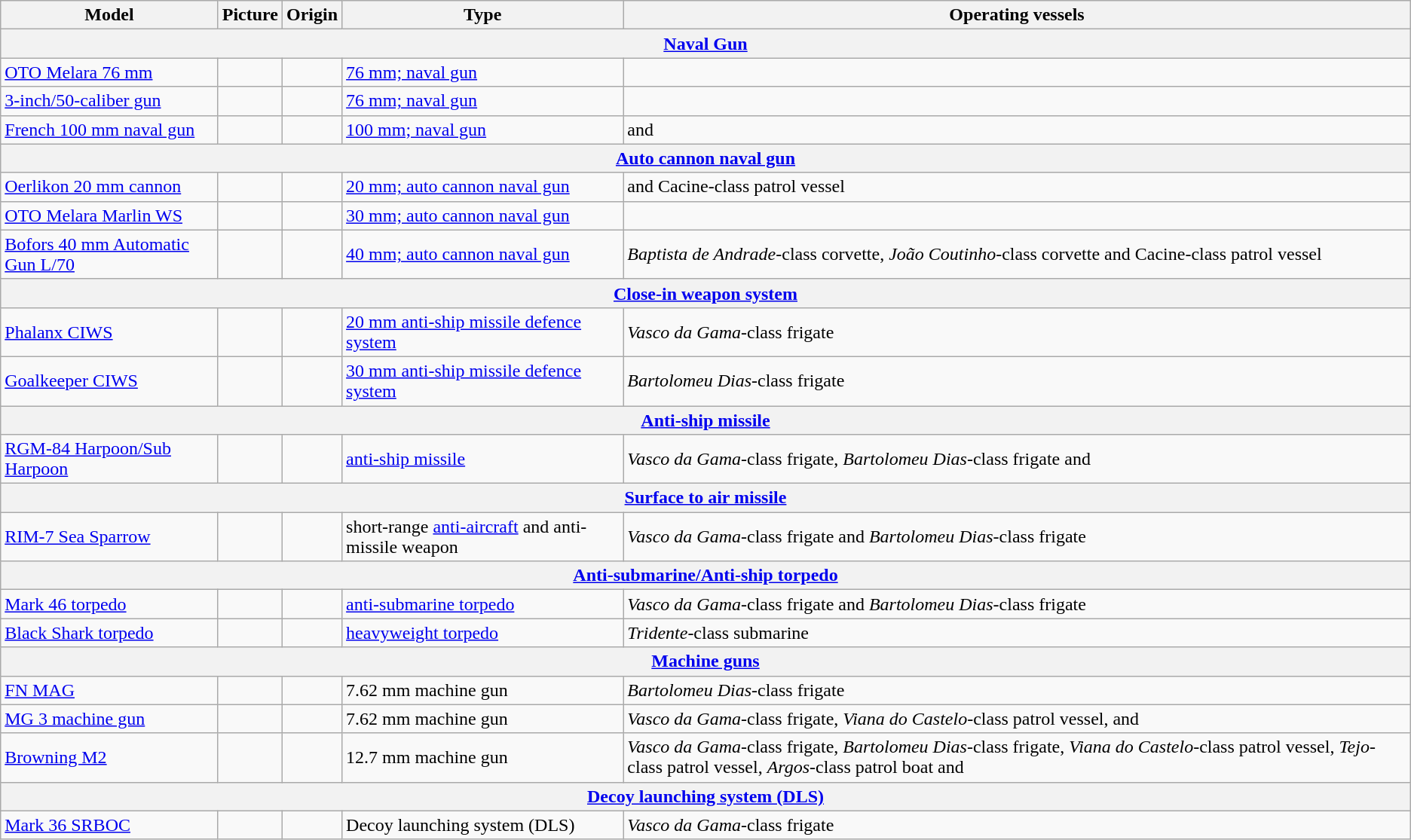<table class="wikitable">
<tr>
<th>Model</th>
<th>Picture</th>
<th>Origin</th>
<th>Type</th>
<th>Operating vessels</th>
</tr>
<tr>
<th colspan="5"><a href='#'>Naval Gun</a></th>
</tr>
<tr>
<td><a href='#'>OTO Melara 76 mm</a></td>
<td></td>
<td></td>
<td><a href='#'>76 mm; naval gun</a></td>
<td></td>
</tr>
<tr>
<td><a href='#'>3-inch/50-caliber gun</a></td>
<td></td>
<td></td>
<td><a href='#'>76 mm; naval gun</a></td>
<td></td>
</tr>
<tr>
<td><a href='#'>French 100 mm naval gun</a></td>
<td></td>
<td></td>
<td><a href='#'>100 mm; naval gun</a></td>
<td> and </td>
</tr>
<tr>
<th colspan="5"><a href='#'>Auto cannon naval gun</a></th>
</tr>
<tr>
<td><a href='#'>Oerlikon 20 mm cannon</a></td>
<td></td>
<td></td>
<td><a href='#'>20 mm; auto cannon naval gun</a></td>
<td> and Cacine-class patrol vessel</td>
</tr>
<tr>
<td><a href='#'>OTO Melara Marlin WS</a></td>
<td></td>
<td></td>
<td><a href='#'>30 mm; auto cannon naval gun</a></td>
<td></td>
</tr>
<tr>
<td><a href='#'>Bofors 40 mm Automatic Gun L/70</a></td>
<td></td>
<td></td>
<td><a href='#'>40 mm; auto cannon naval gun</a></td>
<td><em>Baptista de Andrade</em>-class corvette, <em>João Coutinho</em>-class corvette and Cacine-class patrol vessel</td>
</tr>
<tr>
<th colspan="5"><a href='#'>Close-in weapon system</a></th>
</tr>
<tr>
<td><a href='#'>Phalanx CIWS</a></td>
<td></td>
<td></td>
<td><a href='#'>20 mm anti-ship missile defence system</a></td>
<td><em>Vasco da Gama</em>-class frigate</td>
</tr>
<tr>
<td><a href='#'>Goalkeeper CIWS</a></td>
<td></td>
<td></td>
<td><a href='#'>30 mm anti-ship missile defence system</a></td>
<td><em>Bartolomeu Dias</em>-class frigate</td>
</tr>
<tr>
<th colspan="5"><a href='#'>Anti-ship missile</a></th>
</tr>
<tr>
<td><a href='#'>RGM-84 Harpoon/Sub Harpoon</a></td>
<td></td>
<td></td>
<td><a href='#'>anti-ship missile</a></td>
<td><em>Vasco da Gama</em>-class frigate, <em>Bartolomeu Dias</em>-class frigate and </td>
</tr>
<tr>
<th colspan="5"><a href='#'>Surface to air missile</a></th>
</tr>
<tr>
<td><a href='#'>RIM-7 Sea Sparrow</a></td>
<td></td>
<td></td>
<td>short-range <a href='#'>anti-aircraft</a> and anti-missile weapon</td>
<td><em>Vasco da Gama</em>-class frigate and <em>Bartolomeu Dias</em>-class frigate</td>
</tr>
<tr>
<th colspan="5"><a href='#'>Anti-submarine/Anti-ship torpedo</a></th>
</tr>
<tr>
<td><a href='#'>Mark 46 torpedo</a></td>
<td></td>
<td></td>
<td><a href='#'>anti-submarine torpedo</a></td>
<td><em>Vasco da Gama</em>-class frigate and <em>Bartolomeu Dias</em>-class frigate</td>
</tr>
<tr>
<td><a href='#'>Black Shark torpedo</a></td>
<td></td>
<td></td>
<td><a href='#'>heavyweight torpedo</a></td>
<td><em>Tridente</em>-class submarine</td>
</tr>
<tr>
<th colspan="5"><a href='#'>Machine guns</a></th>
</tr>
<tr>
<td><a href='#'>FN MAG</a></td>
<td></td>
<td></td>
<td>7.62 mm machine gun</td>
<td><em>Bartolomeu Dias</em>-class frigate</td>
</tr>
<tr>
<td><a href='#'>MG 3 machine gun</a></td>
<td></td>
<td></td>
<td>7.62 mm machine gun</td>
<td><em>Vasco da Gama</em>-class frigate, <em>Viana do Castelo</em>-class patrol vessel,  and </td>
</tr>
<tr>
<td><a href='#'>Browning M2</a></td>
<td></td>
<td></td>
<td>12.7 mm machine gun</td>
<td><em>Vasco da Gama</em>-class frigate, <em>Bartolomeu Dias</em>-class frigate, <em>Viana do Castelo</em>-class patrol vessel, <em>Tejo</em>-class patrol vessel, <em>Argos</em>-class patrol boat and </td>
</tr>
<tr>
<th colspan="5"><a href='#'>Decoy launching system (DLS)</a></th>
</tr>
<tr>
<td><a href='#'>Mark 36 SRBOC</a></td>
<td></td>
<td></td>
<td>Decoy launching system (DLS)</td>
<td><em>Vasco da Gama</em>-class frigate</td>
</tr>
</table>
